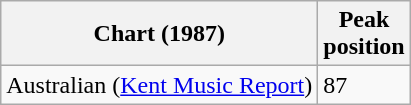<table class="wikitable sortable plainrowheaders">
<tr>
<th scope="col">Chart (1987)</th>
<th scope="col">Peak<br>position</th>
</tr>
<tr>
<td>Australian (<a href='#'>Kent Music Report</a>)</td>
<td>87</td>
</tr>
</table>
